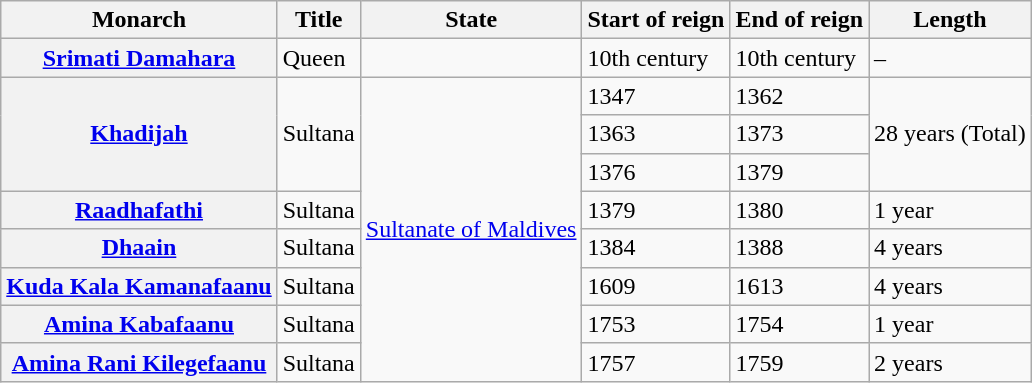<table class="wikitable sortable">
<tr>
<th>Monarch</th>
<th>Title</th>
<th>State</th>
<th>Start of reign</th>
<th>End of reign</th>
<th>Length</th>
</tr>
<tr>
<th><a href='#'>Srimati Damahara</a></th>
<td>Queen</td>
<td></td>
<td>10th century</td>
<td>10th century</td>
<td>–</td>
</tr>
<tr>
<th rowspan="3"><a href='#'>Khadijah</a></th>
<td rowspan="3">Sultana</td>
<td rowspan="8"><a href='#'>Sultanate of Maldives</a></td>
<td>1347</td>
<td>1362</td>
<td rowspan="3">28 years (Total)</td>
</tr>
<tr>
<td>1363</td>
<td>1373</td>
</tr>
<tr>
<td>1376</td>
<td>1379</td>
</tr>
<tr>
<th><a href='#'>Raadhafathi</a></th>
<td>Sultana</td>
<td>1379</td>
<td>1380</td>
<td>1 year</td>
</tr>
<tr>
<th><a href='#'>Dhaain</a></th>
<td>Sultana</td>
<td>1384</td>
<td>1388</td>
<td>4 years</td>
</tr>
<tr>
<th><a href='#'>Kuda Kala Kamanafaanu</a></th>
<td>Sultana</td>
<td>1609</td>
<td>1613</td>
<td>4 years</td>
</tr>
<tr>
<th><a href='#'>Amina Kabafaanu</a></th>
<td>Sultana</td>
<td>1753</td>
<td>1754</td>
<td>1 year</td>
</tr>
<tr>
<th><a href='#'>Amina Rani Kilegefaanu</a></th>
<td>Sultana</td>
<td>1757</td>
<td>1759</td>
<td>2 years</td>
</tr>
</table>
